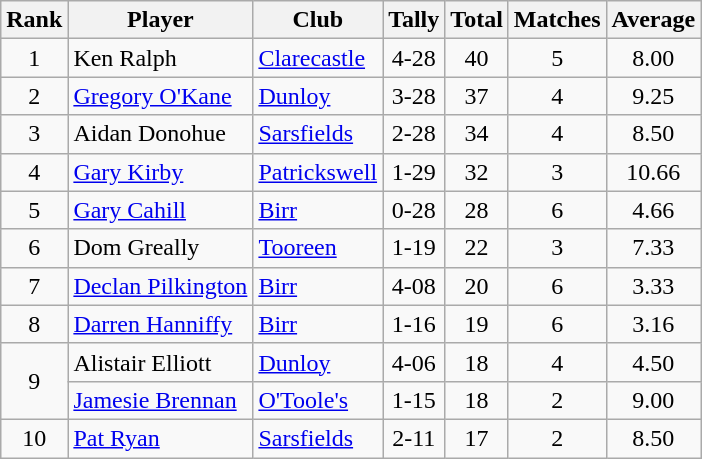<table class="wikitable">
<tr>
<th>Rank</th>
<th>Player</th>
<th>Club</th>
<th>Tally</th>
<th>Total</th>
<th>Matches</th>
<th>Average</th>
</tr>
<tr>
<td rowspan=1 align=center>1</td>
<td>Ken Ralph</td>
<td><a href='#'>Clarecastle</a></td>
<td align=center>4-28</td>
<td align=center>40</td>
<td align=center>5</td>
<td align=center>8.00</td>
</tr>
<tr>
<td rowspan=1 align=center>2</td>
<td><a href='#'>Gregory O'Kane</a></td>
<td><a href='#'>Dunloy</a></td>
<td align=center>3-28</td>
<td align=center>37</td>
<td align=center>4</td>
<td align=center>9.25</td>
</tr>
<tr>
<td rowspan=1 align=center>3</td>
<td>Aidan Donohue</td>
<td><a href='#'>Sarsfields</a></td>
<td align=center>2-28</td>
<td align=center>34</td>
<td align=center>4</td>
<td align=center>8.50</td>
</tr>
<tr>
<td rowspan=1 align=center>4</td>
<td><a href='#'>Gary Kirby</a></td>
<td><a href='#'>Patrickswell</a></td>
<td align=center>1-29</td>
<td align=center>32</td>
<td align=center>3</td>
<td align=center>10.66</td>
</tr>
<tr>
<td rowspan=1 align=center>5</td>
<td><a href='#'>Gary Cahill</a></td>
<td><a href='#'>Birr</a></td>
<td align=center>0-28</td>
<td align=center>28</td>
<td align=center>6</td>
<td align=center>4.66</td>
</tr>
<tr>
<td rowspan=1 align=center>6</td>
<td>Dom Greally</td>
<td><a href='#'>Tooreen</a></td>
<td align=center>1-19</td>
<td align=center>22</td>
<td align=center>3</td>
<td align=center>7.33</td>
</tr>
<tr>
<td rowspan=1 align=center>7</td>
<td><a href='#'>Declan Pilkington</a></td>
<td><a href='#'>Birr</a></td>
<td align=center>4-08</td>
<td align=center>20</td>
<td align=center>6</td>
<td align=center>3.33</td>
</tr>
<tr>
<td rowspan=1 align=center>8</td>
<td><a href='#'>Darren Hanniffy</a></td>
<td><a href='#'>Birr</a></td>
<td align=center>1-16</td>
<td align=center>19</td>
<td align=center>6</td>
<td align=center>3.16</td>
</tr>
<tr>
<td rowspan=2 align=center>9</td>
<td>Alistair Elliott</td>
<td><a href='#'>Dunloy</a></td>
<td align=center>4-06</td>
<td align=center>18</td>
<td align=center>4</td>
<td align=center>4.50</td>
</tr>
<tr>
<td><a href='#'>Jamesie Brennan</a></td>
<td><a href='#'>O'Toole's</a></td>
<td align=center>1-15</td>
<td align=center>18</td>
<td align=center>2</td>
<td align=center>9.00</td>
</tr>
<tr>
<td rowspan=1 align=center>10</td>
<td><a href='#'>Pat Ryan</a></td>
<td><a href='#'>Sarsfields</a></td>
<td align=center>2-11</td>
<td align=center>17</td>
<td align=center>2</td>
<td align=center>8.50</td>
</tr>
</table>
